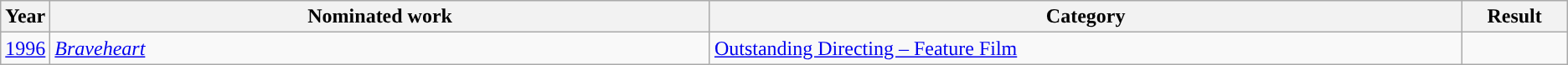<table class="wikitable">
<tr>
<th scope="col" style="width:1em;">Year</th>
<th scope="col" style="width:35em;">Nominated work</th>
<th scope="col" style="width:40em;">Category</th>
<th scope="col" style="width:5em;">Result</th>
</tr>
<tr>
<td><a href='#'>1996</a></td>
<td><em><a href='#'>Braveheart</a></em></td>
<td><a href='#'>Outstanding Directing – Feature Film</a></td>
<td></td>
</tr>
</table>
